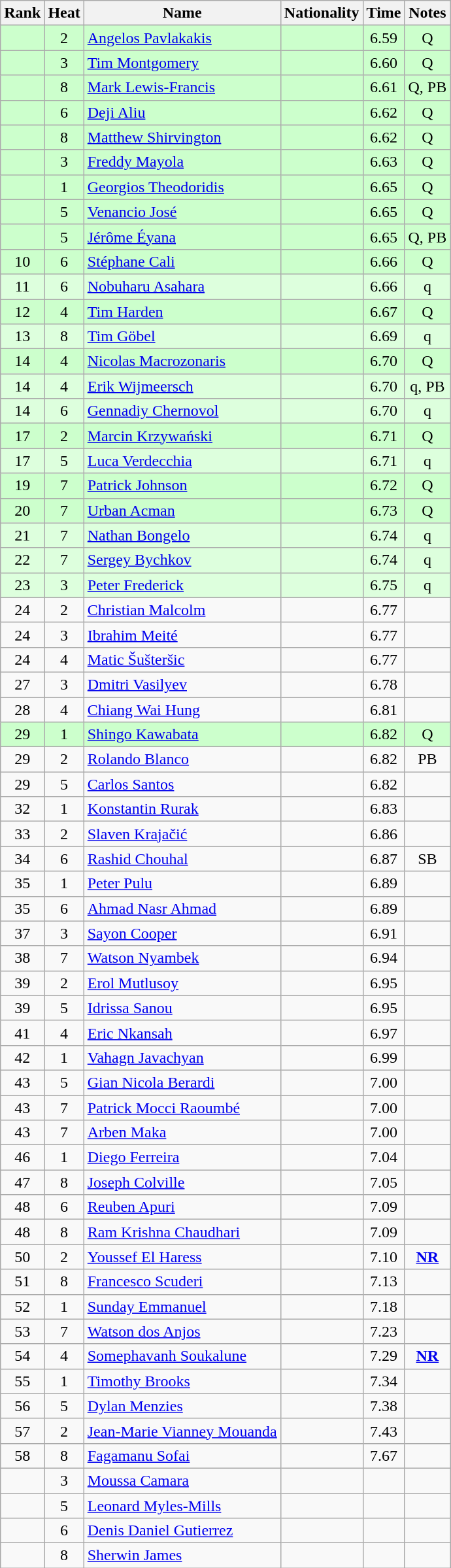<table class="wikitable sortable" style="text-align:center">
<tr>
<th>Rank</th>
<th>Heat</th>
<th>Name</th>
<th>Nationality</th>
<th>Time</th>
<th>Notes</th>
</tr>
<tr bgcolor=ccffcc>
<td></td>
<td>2</td>
<td align="left"><a href='#'>Angelos Pavlakakis</a></td>
<td align=left></td>
<td>6.59</td>
<td>Q</td>
</tr>
<tr bgcolor=ccffcc>
<td></td>
<td>3</td>
<td align="left"><a href='#'>Tim Montgomery</a></td>
<td align=left></td>
<td>6.60</td>
<td>Q</td>
</tr>
<tr bgcolor=ccffcc>
<td></td>
<td>8</td>
<td align="left"><a href='#'>Mark Lewis-Francis</a></td>
<td align=left></td>
<td>6.61</td>
<td>Q, PB</td>
</tr>
<tr bgcolor=ccffcc>
<td></td>
<td>6</td>
<td align="left"><a href='#'>Deji Aliu</a></td>
<td align=left></td>
<td>6.62</td>
<td>Q</td>
</tr>
<tr bgcolor=ccffcc>
<td></td>
<td>8</td>
<td align="left"><a href='#'>Matthew Shirvington</a></td>
<td align=left></td>
<td>6.62</td>
<td>Q</td>
</tr>
<tr bgcolor=ccffcc>
<td></td>
<td>3</td>
<td align="left"><a href='#'>Freddy Mayola</a></td>
<td align=left></td>
<td>6.63</td>
<td>Q</td>
</tr>
<tr bgcolor=ccffcc>
<td></td>
<td>1</td>
<td align="left"><a href='#'>Georgios Theodoridis</a></td>
<td align=left></td>
<td>6.65</td>
<td>Q</td>
</tr>
<tr bgcolor=ccffcc>
<td></td>
<td>5</td>
<td align="left"><a href='#'>Venancio José</a></td>
<td align=left></td>
<td>6.65</td>
<td>Q</td>
</tr>
<tr bgcolor=ccffcc>
<td></td>
<td>5</td>
<td align="left"><a href='#'>Jérôme Éyana</a></td>
<td align=left></td>
<td>6.65</td>
<td>Q, PB</td>
</tr>
<tr bgcolor=ccffcc>
<td>10</td>
<td>6</td>
<td align="left"><a href='#'>Stéphane Cali</a></td>
<td align=left></td>
<td>6.66</td>
<td>Q</td>
</tr>
<tr bgcolor=ddffdd>
<td>11</td>
<td>6</td>
<td align="left"><a href='#'>Nobuharu Asahara</a></td>
<td align=left></td>
<td>6.66</td>
<td>q</td>
</tr>
<tr bgcolor=ccffcc>
<td>12</td>
<td>4</td>
<td align="left"><a href='#'>Tim Harden</a></td>
<td align=left></td>
<td>6.67</td>
<td>Q</td>
</tr>
<tr bgcolor=ddffdd>
<td>13</td>
<td>8</td>
<td align="left"><a href='#'>Tim Göbel</a></td>
<td align=left></td>
<td>6.69</td>
<td>q</td>
</tr>
<tr bgcolor=ccffcc>
<td>14</td>
<td>4</td>
<td align="left"><a href='#'>Nicolas Macrozonaris</a></td>
<td align=left></td>
<td>6.70</td>
<td>Q</td>
</tr>
<tr bgcolor=ddffdd>
<td>14</td>
<td>4</td>
<td align="left"><a href='#'>Erik Wijmeersch</a></td>
<td align=left></td>
<td>6.70</td>
<td>q, PB</td>
</tr>
<tr bgcolor=ddffdd>
<td>14</td>
<td>6</td>
<td align="left"><a href='#'>Gennadiy Chernovol</a></td>
<td align=left></td>
<td>6.70</td>
<td>q</td>
</tr>
<tr bgcolor=ccffcc>
<td>17</td>
<td>2</td>
<td align="left"><a href='#'>Marcin Krzywański</a></td>
<td align=left></td>
<td>6.71</td>
<td>Q</td>
</tr>
<tr bgcolor=ddffdd>
<td>17</td>
<td>5</td>
<td align="left"><a href='#'>Luca Verdecchia</a></td>
<td align=left></td>
<td>6.71</td>
<td>q</td>
</tr>
<tr bgcolor=ccffcc>
<td>19</td>
<td>7</td>
<td align="left"><a href='#'>Patrick Johnson</a></td>
<td align=left></td>
<td>6.72</td>
<td>Q</td>
</tr>
<tr bgcolor=ccffcc>
<td>20</td>
<td>7</td>
<td align="left"><a href='#'>Urban Acman</a></td>
<td align=left></td>
<td>6.73</td>
<td>Q</td>
</tr>
<tr bgcolor=ddffdd>
<td>21</td>
<td>7</td>
<td align="left"><a href='#'>Nathan Bongelo</a></td>
<td align=left></td>
<td>6.74</td>
<td>q</td>
</tr>
<tr bgcolor=ddffdd>
<td>22</td>
<td>7</td>
<td align="left"><a href='#'>Sergey Bychkov</a></td>
<td align=left></td>
<td>6.74</td>
<td>q</td>
</tr>
<tr bgcolor=ddffdd>
<td>23</td>
<td>3</td>
<td align="left"><a href='#'>Peter Frederick</a></td>
<td align=left></td>
<td>6.75</td>
<td>q</td>
</tr>
<tr>
<td>24</td>
<td>2</td>
<td align="left"><a href='#'>Christian Malcolm</a></td>
<td align=left></td>
<td>6.77</td>
<td></td>
</tr>
<tr>
<td>24</td>
<td>3</td>
<td align="left"><a href='#'>Ibrahim Meité</a></td>
<td align=left></td>
<td>6.77</td>
<td></td>
</tr>
<tr>
<td>24</td>
<td>4</td>
<td align="left"><a href='#'>Matic Šušteršic</a></td>
<td align=left></td>
<td>6.77</td>
<td></td>
</tr>
<tr>
<td>27</td>
<td>3</td>
<td align="left"><a href='#'>Dmitri Vasilyev</a></td>
<td align=left></td>
<td>6.78</td>
<td></td>
</tr>
<tr>
<td>28</td>
<td>4</td>
<td align="left"><a href='#'>Chiang Wai Hung</a></td>
<td align=left></td>
<td>6.81</td>
<td></td>
</tr>
<tr bgcolor=ccffcc>
<td>29</td>
<td>1</td>
<td align="left"><a href='#'>Shingo Kawabata</a></td>
<td align=left></td>
<td>6.82</td>
<td>Q</td>
</tr>
<tr>
<td>29</td>
<td>2</td>
<td align="left"><a href='#'>Rolando Blanco</a></td>
<td align=left></td>
<td>6.82</td>
<td>PB</td>
</tr>
<tr>
<td>29</td>
<td>5</td>
<td align="left"><a href='#'>Carlos Santos</a></td>
<td align=left></td>
<td>6.82</td>
<td></td>
</tr>
<tr>
<td>32</td>
<td>1</td>
<td align="left"><a href='#'>Konstantin Rurak</a></td>
<td align=left></td>
<td>6.83</td>
<td></td>
</tr>
<tr>
<td>33</td>
<td>2</td>
<td align="left"><a href='#'>Slaven Krajačić</a></td>
<td align=left></td>
<td>6.86</td>
<td></td>
</tr>
<tr>
<td>34</td>
<td>6</td>
<td align="left"><a href='#'>Rashid Chouhal</a></td>
<td align=left></td>
<td>6.87</td>
<td>SB</td>
</tr>
<tr>
<td>35</td>
<td>1</td>
<td align="left"><a href='#'>Peter Pulu</a></td>
<td align=left></td>
<td>6.89</td>
<td></td>
</tr>
<tr>
<td>35</td>
<td>6</td>
<td align="left"><a href='#'>Ahmad Nasr Ahmad</a></td>
<td align=left></td>
<td>6.89</td>
<td></td>
</tr>
<tr>
<td>37</td>
<td>3</td>
<td align="left"><a href='#'>Sayon Cooper</a></td>
<td align=left></td>
<td>6.91</td>
<td></td>
</tr>
<tr>
<td>38</td>
<td>7</td>
<td align="left"><a href='#'>Watson Nyambek</a></td>
<td align=left></td>
<td>6.94</td>
<td></td>
</tr>
<tr>
<td>39</td>
<td>2</td>
<td align="left"><a href='#'>Erol Mutlusoy</a></td>
<td align=left></td>
<td>6.95</td>
<td></td>
</tr>
<tr>
<td>39</td>
<td>5</td>
<td align="left"><a href='#'>Idrissa Sanou</a></td>
<td align=left></td>
<td>6.95</td>
<td></td>
</tr>
<tr>
<td>41</td>
<td>4</td>
<td align="left"><a href='#'>Eric Nkansah</a></td>
<td align=left></td>
<td>6.97</td>
<td></td>
</tr>
<tr>
<td>42</td>
<td>1</td>
<td align="left"><a href='#'>Vahagn Javachyan</a></td>
<td align=left></td>
<td>6.99</td>
<td></td>
</tr>
<tr>
<td>43</td>
<td>5</td>
<td align="left"><a href='#'>Gian Nicola Berardi</a></td>
<td align=left></td>
<td>7.00</td>
<td></td>
</tr>
<tr>
<td>43</td>
<td>7</td>
<td align="left"><a href='#'>Patrick Mocci Raoumbé</a></td>
<td align=left></td>
<td>7.00</td>
<td></td>
</tr>
<tr>
<td>43</td>
<td>7</td>
<td align="left"><a href='#'>Arben Maka</a></td>
<td align=left></td>
<td>7.00</td>
<td></td>
</tr>
<tr>
<td>46</td>
<td>1</td>
<td align="left"><a href='#'>Diego Ferreira</a></td>
<td align=left></td>
<td>7.04</td>
<td></td>
</tr>
<tr>
<td>47</td>
<td>8</td>
<td align="left"><a href='#'>Joseph Colville</a></td>
<td align=left></td>
<td>7.05</td>
<td></td>
</tr>
<tr>
<td>48</td>
<td>6</td>
<td align="left"><a href='#'>Reuben Apuri</a></td>
<td align=left></td>
<td>7.09</td>
<td></td>
</tr>
<tr>
<td>48</td>
<td>8</td>
<td align="left"><a href='#'>Ram Krishna Chaudhari</a></td>
<td align=left></td>
<td>7.09</td>
<td></td>
</tr>
<tr>
<td>50</td>
<td>2</td>
<td align="left"><a href='#'>Youssef El Haress</a></td>
<td align=left></td>
<td>7.10</td>
<td><strong><a href='#'>NR</a></strong></td>
</tr>
<tr>
<td>51</td>
<td>8</td>
<td align="left"><a href='#'>Francesco Scuderi</a></td>
<td align=left></td>
<td>7.13</td>
<td></td>
</tr>
<tr>
<td>52</td>
<td>1</td>
<td align="left"><a href='#'>Sunday Emmanuel</a></td>
<td align=left></td>
<td>7.18</td>
<td></td>
</tr>
<tr>
<td>53</td>
<td>7</td>
<td align="left"><a href='#'>Watson dos Anjos</a></td>
<td align=left></td>
<td>7.23</td>
<td></td>
</tr>
<tr>
<td>54</td>
<td>4</td>
<td align="left"><a href='#'>Somephavanh Soukalune</a></td>
<td align=left></td>
<td>7.29</td>
<td><strong><a href='#'>NR</a></strong></td>
</tr>
<tr>
<td>55</td>
<td>1</td>
<td align="left"><a href='#'>Timothy Brooks</a></td>
<td align=left></td>
<td>7.34</td>
<td></td>
</tr>
<tr>
<td>56</td>
<td>5</td>
<td align="left"><a href='#'>Dylan Menzies</a></td>
<td align=left></td>
<td>7.38</td>
<td></td>
</tr>
<tr>
<td>57</td>
<td>2</td>
<td align="left"><a href='#'>Jean-Marie Vianney Mouanda</a></td>
<td align=left></td>
<td>7.43</td>
<td></td>
</tr>
<tr>
<td>58</td>
<td>8</td>
<td align="left"><a href='#'>Fagamanu Sofai</a></td>
<td align=left></td>
<td>7.67</td>
<td></td>
</tr>
<tr>
<td></td>
<td>3</td>
<td align="left"><a href='#'>Moussa Camara</a></td>
<td align=left></td>
<td></td>
<td></td>
</tr>
<tr>
<td></td>
<td>5</td>
<td align="left"><a href='#'>Leonard Myles-Mills</a></td>
<td align=left></td>
<td></td>
<td></td>
</tr>
<tr>
<td></td>
<td>6</td>
<td align="left"><a href='#'>Denis Daniel Gutierrez</a></td>
<td align=left></td>
<td></td>
<td></td>
</tr>
<tr>
<td></td>
<td>8</td>
<td align="left"><a href='#'>Sherwin James</a></td>
<td align=left></td>
<td></td>
<td></td>
</tr>
</table>
